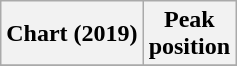<table class="wikitable sortable plainrowheaders" style="text-align:center;">
<tr>
<th scope="col">Chart (2019)</th>
<th scope="col">Peak<br>position</th>
</tr>
<tr>
</tr>
</table>
